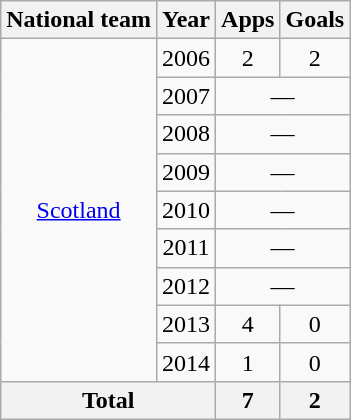<table class="wikitable" style="text-align: center">
<tr>
<th>National team</th>
<th>Year</th>
<th>Apps</th>
<th>Goals</th>
</tr>
<tr>
<td rowspan="9"><a href='#'>Scotland</a></td>
<td>2006</td>
<td>2</td>
<td>2</td>
</tr>
<tr>
<td>2007</td>
<td colspan=2>—</td>
</tr>
<tr>
<td>2008</td>
<td colspan=2>—</td>
</tr>
<tr>
<td>2009</td>
<td colspan=2>—</td>
</tr>
<tr>
<td>2010</td>
<td colspan=2>—</td>
</tr>
<tr>
<td>2011</td>
<td colspan=2>—</td>
</tr>
<tr>
<td>2012</td>
<td colspan=2>—</td>
</tr>
<tr>
<td>2013</td>
<td>4</td>
<td>0</td>
</tr>
<tr>
<td>2014</td>
<td>1</td>
<td>0</td>
</tr>
<tr>
<th colspan="2">Total</th>
<th>7</th>
<th>2</th>
</tr>
</table>
